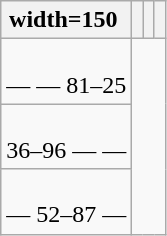<table class="wikitable" style="text-align:center;">
<tr>
<th>width=150 </th>
<th></th>
<th></th>
<th></th>
</tr>
<tr>
<td style="text-align:left;"><br> —
 —
 81–25</td>
</tr>
<tr>
<td style="text-align:left;"><br> 36–96
 —
 —</td>
</tr>
<tr>
<td style="text-align:left;"><br> —
 52–87
 —</td>
</tr>
</table>
